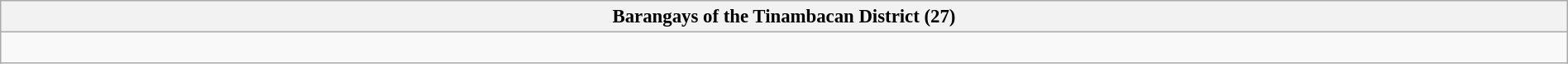<table class="wikitable collapsible collapsed" style="text-align: center; font-size:95%;" width=100%>
<tr>
<th>Barangays of the Tinambacan District (27)</th>
</tr>
<tr>
<td><br></td>
</tr>
</table>
